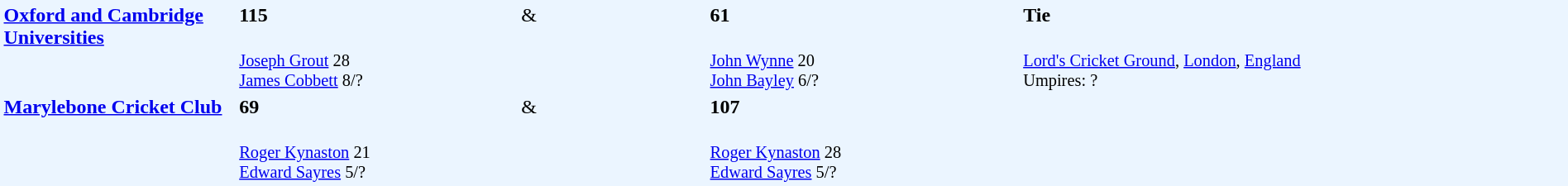<table width="100%" style="background: #EBF5FF">
<tr>
<td width="15%" valign="top" rowspan="2"><strong><a href='#'>Oxford and Cambridge Universities</a></strong></td>
<td width="18%"><strong>115</strong></td>
<td width="12%">&</td>
<td width="20%"><strong>61</strong></td>
<td width="35%"><strong>Tie</strong></td>
</tr>
<tr>
<td style="font-size: 85%;" valign="top"><br><a href='#'>Joseph Grout</a> 28<br>
<a href='#'>James Cobbett</a> 8/?</td>
<td></td>
<td style="font-size: 85%;"><br><a href='#'>John Wynne</a> 20<br>
<a href='#'>John Bayley</a> 6/?</td>
<td valign="top" style="font-size: 85%;" rowspan="3"><br><a href='#'>Lord's Cricket Ground</a>, <a href='#'>London</a>, <a href='#'>England</a><br>
Umpires: ?</td>
</tr>
<tr>
<td valign="top" rowspan="2"><strong><a href='#'>Marylebone Cricket Club</a></strong></td>
<td><strong>69</strong></td>
<td>&</td>
<td><strong>107</strong></td>
</tr>
<tr>
<td style="font-size: 85%;"><br><a href='#'>Roger Kynaston</a> 21<br>
<a href='#'>Edward Sayres</a> 5/?</td>
<td></td>
<td valign="top" style="font-size: 85%;"><br><a href='#'>Roger Kynaston</a> 28<br>
<a href='#'>Edward Sayres</a> 5/?</td>
</tr>
</table>
